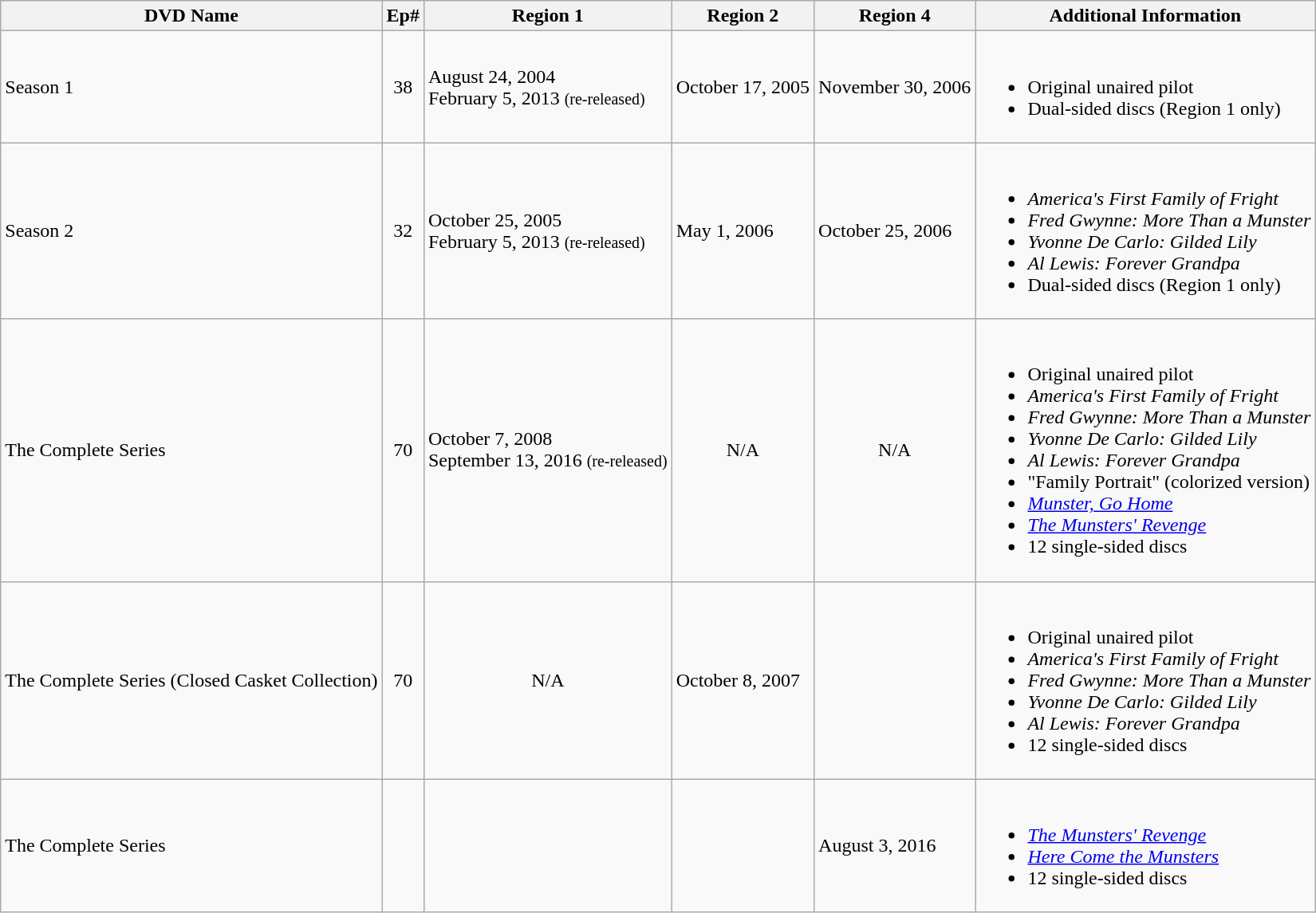<table class="wikitable">
<tr>
<th>DVD Name</th>
<th>Ep#</th>
<th>Region 1</th>
<th>Region 2</th>
<th>Region 4</th>
<th>Additional Information</th>
</tr>
<tr>
<td>Season 1</td>
<td style="text-align:center;">38</td>
<td>August 24, 2004<br>February 5, 2013 <small>(re-released)</small></td>
<td>October 17, 2005</td>
<td>November 30, 2006</td>
<td><br><ul><li>Original unaired pilot</li><li>Dual-sided discs (Region 1 only)</li></ul></td>
</tr>
<tr>
<td>Season 2</td>
<td style="text-align:center;">32</td>
<td>October 25, 2005<br>February 5, 2013 <small>(re-released)</small></td>
<td>May 1, 2006</td>
<td>October 25, 2006</td>
<td><br><ul><li><em>America's First Family of Fright</em></li><li><em>Fred Gwynne: More Than a Munster</em></li><li><em>Yvonne De Carlo: Gilded Lily</em></li><li><em>Al Lewis: Forever Grandpa</em></li><li>Dual-sided discs (Region 1 only)</li></ul></td>
</tr>
<tr>
<td>The Complete Series</td>
<td style="text-align:center;">70</td>
<td>October 7, 2008<br>September 13, 2016 <small>(re-released)</small></td>
<td style="text-align:center;">N/A</td>
<td style="text-align:center;">N/A</td>
<td><br><ul><li>Original unaired pilot</li><li><em>America's First Family of Fright</em></li><li><em>Fred Gwynne: More Than a Munster</em></li><li><em>Yvonne De Carlo: Gilded Lily</em></li><li><em>Al Lewis: Forever Grandpa</em></li><li>"Family Portrait" (colorized version)</li><li><em><a href='#'>Munster, Go Home</a></em></li><li><em><a href='#'>The Munsters' Revenge</a></em></li><li>12 single-sided discs</li></ul></td>
</tr>
<tr>
<td>The Complete Series (Closed Casket Collection)</td>
<td style="text-align:center;">70</td>
<td style="text-align:center;">N/A</td>
<td>October 8, 2007</td>
<td></td>
<td><br><ul><li>Original unaired pilot</li><li><em>America's First Family of Fright</em></li><li><em>Fred Gwynne: More Than a Munster</em></li><li><em>Yvonne De Carlo: Gilded Lily</em></li><li><em>Al Lewis: Forever Grandpa</em></li><li>12 single-sided discs</li></ul></td>
</tr>
<tr>
<td>The Complete Series</td>
<td></td>
<td></td>
<td></td>
<td>August 3, 2016</td>
<td><br><ul><li><em><a href='#'>The Munsters' Revenge</a></em></li><li><em><a href='#'>Here Come the Munsters</a></em></li><li>12 single-sided discs</li></ul></td>
</tr>
</table>
